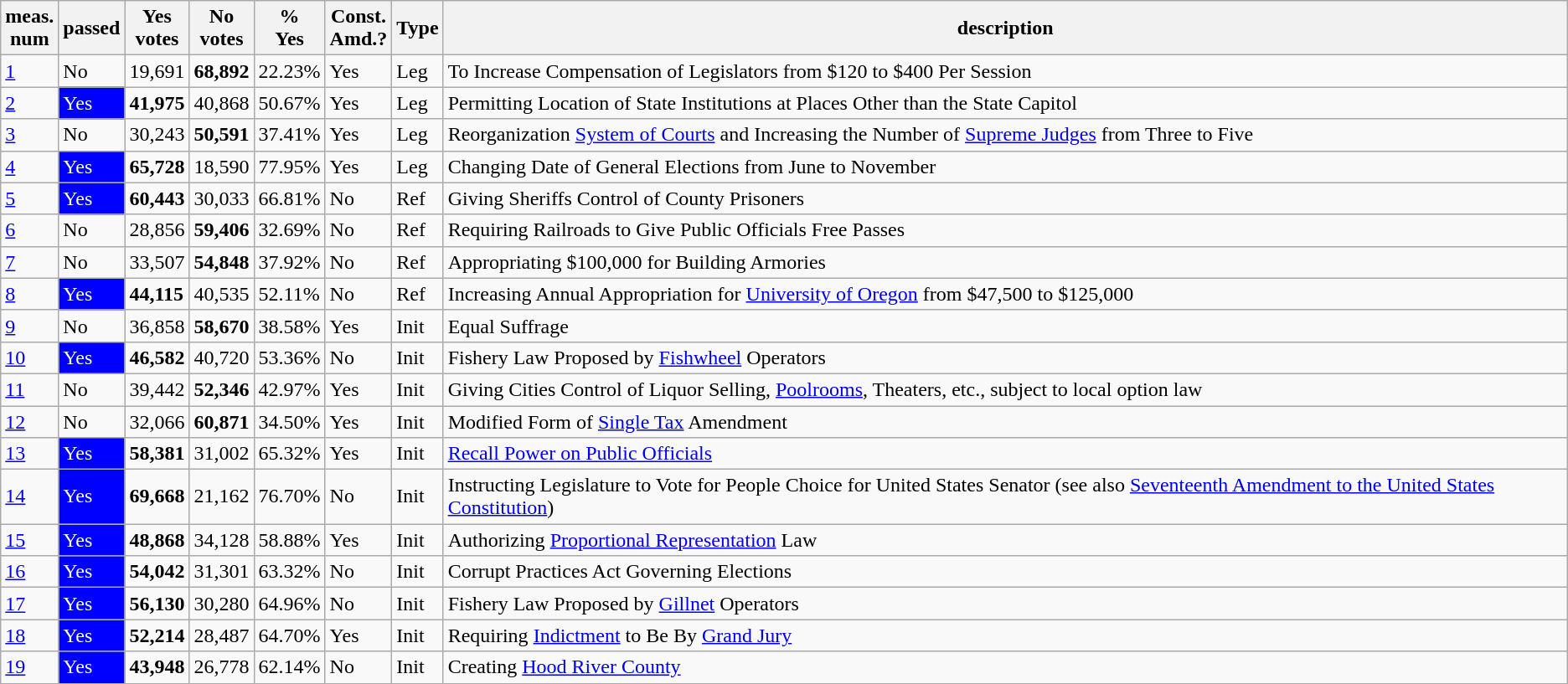<table class="wikitable sortable">
<tr>
<th>meas.<br>num</th>
<th>passed</th>
<th>Yes<br>votes</th>
<th>No<br>votes</th>
<th>%<br>Yes</th>
<th>Const.<br>Amd.?</th>
<th>Type</th>
<th>description</th>
</tr>
<tr>
<td><a href='#'>1</a></td>
<td>No</td>
<td>19,691</td>
<td><strong>68,892</strong></td>
<td>22.23%</td>
<td>Yes</td>
<td>Leg</td>
<td>To Increase Compensation of Legislators from $120 to $400 Per Session</td>
</tr>
<tr>
<td><a href='#'>2</a></td>
<td style="background:blue;color:white">Yes</td>
<td><strong>41,975</strong></td>
<td>40,868</td>
<td>50.67%</td>
<td>Yes</td>
<td>Leg</td>
<td>Permitting Location of State Institutions at Places Other than the State Capitol</td>
</tr>
<tr>
<td><a href='#'>3</a></td>
<td>No</td>
<td>30,243</td>
<td><strong>50,591</strong></td>
<td>37.41%</td>
<td>Yes</td>
<td>Leg</td>
<td>Reorganization <a href='#'>System of Courts</a> and Increasing the Number of <a href='#'>Supreme Judges</a> from Three to Five</td>
</tr>
<tr>
<td><a href='#'>4</a></td>
<td style="background:blue;color:white">Yes</td>
<td><strong>65,728</strong></td>
<td>18,590</td>
<td>77.95%</td>
<td>Yes</td>
<td>Leg</td>
<td>Changing Date of General Elections from June to November</td>
</tr>
<tr>
<td><a href='#'>5</a></td>
<td style="background:blue;color:white">Yes</td>
<td><strong>60,443</strong></td>
<td>30,033</td>
<td>66.81%</td>
<td>No</td>
<td>Ref</td>
<td>Giving Sheriffs Control of County Prisoners</td>
</tr>
<tr>
<td><a href='#'>6</a></td>
<td>No</td>
<td>28,856</td>
<td><strong>59,406</strong></td>
<td>32.69%</td>
<td>No</td>
<td>Ref</td>
<td>Requiring Railroads to Give Public Officials Free Passes</td>
</tr>
<tr>
<td><a href='#'>7</a></td>
<td>No</td>
<td>33,507</td>
<td><strong>54,848</strong></td>
<td>37.92%</td>
<td>No</td>
<td>Ref</td>
<td>Appropriating $100,000 for Building Armories</td>
</tr>
<tr>
<td><a href='#'>8</a></td>
<td style="background:blue;color:white">Yes</td>
<td><strong>44,115</strong></td>
<td>40,535</td>
<td>52.11%</td>
<td>No</td>
<td>Ref</td>
<td>Increasing Annual Appropriation for <a href='#'>University of Oregon</a> from $47,500 to $125,000</td>
</tr>
<tr>
<td><a href='#'>9</a></td>
<td>No</td>
<td>36,858</td>
<td><strong>58,670</strong></td>
<td>38.58%</td>
<td>Yes</td>
<td>Init</td>
<td>Equal Suffrage</td>
</tr>
<tr>
<td><a href='#'>10</a></td>
<td style="background:blue;color:white">Yes</td>
<td><strong>46,582</strong></td>
<td>40,720</td>
<td>53.36%</td>
<td>No</td>
<td>Init</td>
<td>Fishery Law Proposed by <a href='#'>Fishwheel</a> Operators</td>
</tr>
<tr>
<td><a href='#'>11</a></td>
<td>No</td>
<td>39,442</td>
<td><strong>52,346</strong></td>
<td>42.97%</td>
<td>Yes</td>
<td>Init</td>
<td>Giving Cities Control of Liquor Selling, <a href='#'>Poolrooms</a>, Theaters, etc., subject to local option law</td>
</tr>
<tr>
<td><a href='#'>12</a></td>
<td>No</td>
<td>32,066</td>
<td><strong>60,871</strong></td>
<td>34.50%</td>
<td>Yes</td>
<td>Init</td>
<td>Modified Form of <a href='#'>Single Tax</a> Amendment</td>
</tr>
<tr>
<td><a href='#'>13</a></td>
<td style="background:blue;color:white">Yes</td>
<td><strong>58,381</strong></td>
<td>31,002</td>
<td>65.32%</td>
<td>Yes</td>
<td>Init</td>
<td><a href='#'>Recall Power on Public Officials</a></td>
</tr>
<tr>
<td><a href='#'>14</a></td>
<td style="background:blue;color:white">Yes</td>
<td><strong>69,668</strong></td>
<td>21,162</td>
<td>76.70%</td>
<td>No</td>
<td>Init</td>
<td>Instructing Legislature to Vote for People Choice for United States Senator (see also <a href='#'>Seventeenth Amendment to the United States Constitution</a>)</td>
</tr>
<tr>
<td><a href='#'>15</a></td>
<td style="background:blue;color:white">Yes</td>
<td><strong>48,868</strong></td>
<td>34,128</td>
<td>58.88%</td>
<td>Yes</td>
<td>Init</td>
<td>Authorizing <a href='#'>Proportional Representation</a> Law</td>
</tr>
<tr>
<td><a href='#'>16</a></td>
<td style="background:blue;color:white">Yes</td>
<td><strong>54,042</strong></td>
<td>31,301</td>
<td>63.32%</td>
<td>No</td>
<td>Init</td>
<td>Corrupt Practices Act Governing Elections</td>
</tr>
<tr>
<td><a href='#'>17</a></td>
<td style="background:blue;color:white">Yes</td>
<td><strong>56,130</strong></td>
<td>30,280</td>
<td>64.96%</td>
<td>No</td>
<td>Init</td>
<td>Fishery Law Proposed by <a href='#'>Gillnet</a> Operators</td>
</tr>
<tr>
<td><a href='#'>18</a></td>
<td style="background:blue;color:white">Yes</td>
<td><strong>52,214</strong></td>
<td>28,487</td>
<td>64.70%</td>
<td>Yes</td>
<td>Init</td>
<td>Requiring <a href='#'>Indictment</a> to Be By <a href='#'>Grand Jury</a></td>
</tr>
<tr>
<td><a href='#'>19</a></td>
<td style="background:blue;color:white">Yes</td>
<td><strong>43,948</strong></td>
<td>26,778</td>
<td>62.14%</td>
<td>No</td>
<td>Init</td>
<td>Creating <a href='#'>Hood River County</a></td>
</tr>
</table>
